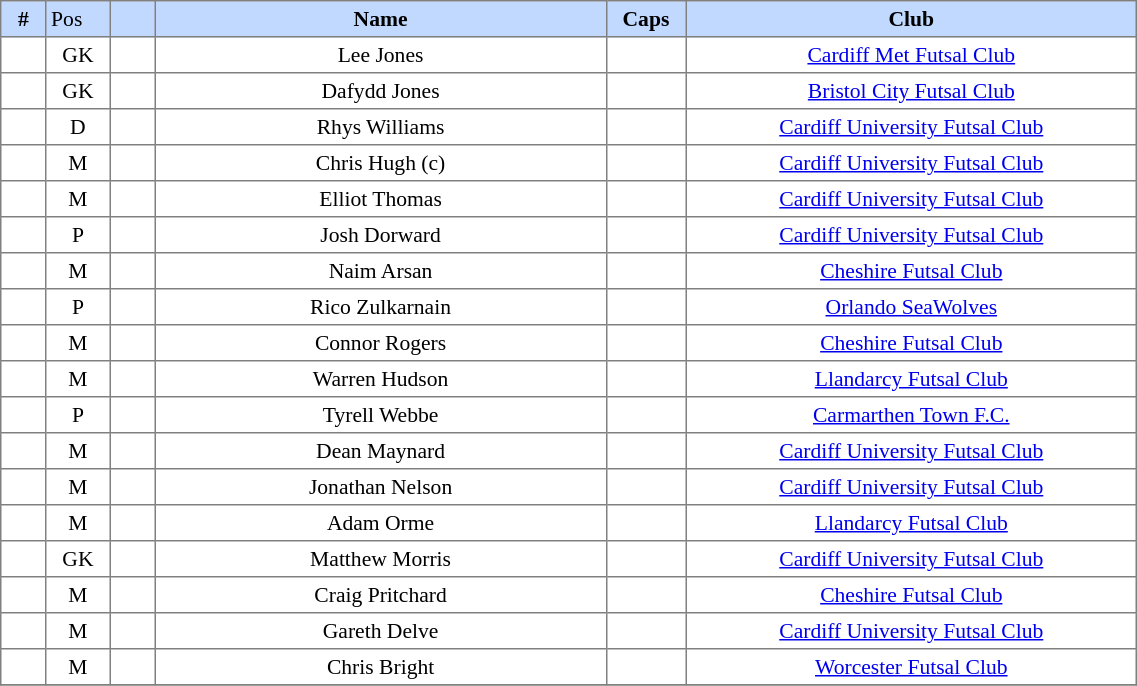<table border=1 style="border-collapse:collapse; font-size:90%;" cellpadding=3 cellspacing=0 width=60%>
<tr bgcolor=#C1D8FF>
<th width=2%>#</th>
<td width=2%>Pos</td>
<th width=2%></th>
<th width=20%>Name</th>
<th width=2%>Caps</th>
<th width=20%>Club</th>
</tr>
<tr align=center>
<td></td>
<td>GK</td>
<td></td>
<td>Lee Jones</td>
<td></td>
<td><a href='#'>Cardiff Met Futsal Club</a></td>
</tr>
<tr align=center>
<td></td>
<td>GK</td>
<td></td>
<td>Dafydd Jones</td>
<td></td>
<td><a href='#'>Bristol City Futsal Club</a></td>
</tr>
<tr align=center>
<td></td>
<td>D</td>
<td></td>
<td>Rhys Williams</td>
<td></td>
<td><a href='#'>Cardiff University Futsal Club</a></td>
</tr>
<tr align=center>
<td></td>
<td>M</td>
<td></td>
<td>Chris Hugh (c)</td>
<td></td>
<td><a href='#'>Cardiff University Futsal Club</a></td>
</tr>
<tr align=center>
<td></td>
<td>M</td>
<td></td>
<td>Elliot Thomas</td>
<td></td>
<td><a href='#'>Cardiff University Futsal Club</a></td>
</tr>
<tr align=center>
<td></td>
<td>P</td>
<td></td>
<td>Josh Dorward</td>
<td></td>
<td><a href='#'>Cardiff University Futsal Club</a></td>
</tr>
<tr align=center>
<td></td>
<td>M</td>
<td></td>
<td>Naim Arsan</td>
<td></td>
<td><a href='#'>Cheshire Futsal Club</a></td>
</tr>
<tr align=center>
<td></td>
<td>P</td>
<td></td>
<td>Rico Zulkarnain</td>
<td></td>
<td><a href='#'>Orlando SeaWolves</a></td>
</tr>
<tr align=center>
<td></td>
<td>M</td>
<td></td>
<td>Connor Rogers</td>
<td></td>
<td><a href='#'>Cheshire Futsal Club</a></td>
</tr>
<tr align=center>
<td></td>
<td>M</td>
<td></td>
<td>Warren Hudson</td>
<td></td>
<td><a href='#'>Llandarcy Futsal Club</a></td>
</tr>
<tr align=center>
<td></td>
<td>P</td>
<td></td>
<td>Tyrell Webbe</td>
<td></td>
<td><a href='#'>Carmarthen Town F.C.</a></td>
</tr>
<tr align=center>
<td></td>
<td>M</td>
<td></td>
<td>Dean Maynard</td>
<td></td>
<td><a href='#'>Cardiff University Futsal Club</a></td>
</tr>
<tr align=center>
<td></td>
<td>M</td>
<td></td>
<td>Jonathan Nelson</td>
<td></td>
<td><a href='#'>Cardiff University Futsal Club</a></td>
</tr>
<tr align=center>
<td></td>
<td>M</td>
<td></td>
<td>Adam Orme</td>
<td></td>
<td><a href='#'>Llandarcy Futsal Club</a></td>
</tr>
<tr align=center>
<td></td>
<td>GK</td>
<td></td>
<td>Matthew Morris</td>
<td></td>
<td><a href='#'>Cardiff University Futsal Club</a></td>
</tr>
<tr align=center>
<td></td>
<td>M</td>
<td></td>
<td>Craig Pritchard</td>
<td></td>
<td><a href='#'>Cheshire Futsal Club</a></td>
</tr>
<tr align=center>
<td></td>
<td>M</td>
<td></td>
<td>Gareth Delve</td>
<td></td>
<td><a href='#'>Cardiff University Futsal Club</a></td>
</tr>
<tr align=center>
<td></td>
<td>M</td>
<td></td>
<td>Chris Bright</td>
<td></td>
<td><a href='#'>Worcester Futsal Club</a></td>
</tr>
<tr align=center>
</tr>
</table>
